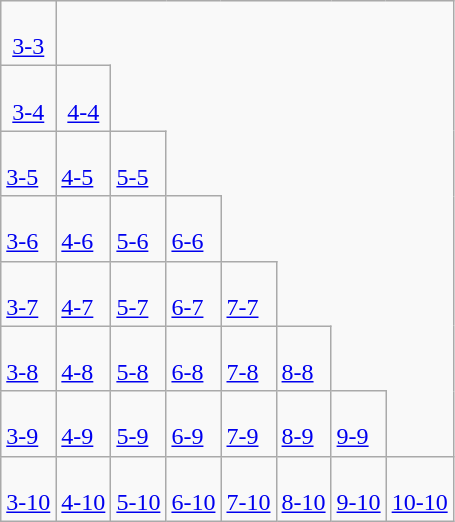<table class=wikitable>
<tr align=center>
<td><br><a href='#'>3-3</a></td>
</tr>
<tr align=center>
<td><br><a href='#'>3-4</a></td>
<td><br><a href='#'>4-4</a></td>
</tr>
<tr>
<td><br><a href='#'>3-5</a></td>
<td><br><a href='#'>4-5</a></td>
<td><br><a href='#'>5-5</a></td>
</tr>
<tr>
<td><br><a href='#'>3-6</a></td>
<td><br><a href='#'>4-6</a></td>
<td><br><a href='#'>5-6</a></td>
<td><br><a href='#'>6-6</a></td>
</tr>
<tr>
<td><br><a href='#'>3-7</a></td>
<td><br><a href='#'>4-7</a></td>
<td><br><a href='#'>5-7</a></td>
<td><br><a href='#'>6-7</a></td>
<td><br><a href='#'>7-7</a></td>
</tr>
<tr>
<td><br><a href='#'>3-8</a></td>
<td><br><a href='#'>4-8</a></td>
<td><br><a href='#'>5-8</a></td>
<td><br><a href='#'>6-8</a></td>
<td><br><a href='#'>7-8</a></td>
<td><br><a href='#'>8-8</a></td>
</tr>
<tr>
<td><br><a href='#'>3-9</a></td>
<td><br><a href='#'>4-9</a></td>
<td><br><a href='#'>5-9</a></td>
<td><br><a href='#'>6-9</a></td>
<td><br><a href='#'>7-9</a></td>
<td><br><a href='#'>8-9</a></td>
<td><br><a href='#'>9-9</a></td>
</tr>
<tr>
<td><br><a href='#'>3-10</a></td>
<td><br><a href='#'>4-10</a></td>
<td><br><a href='#'>5-10</a></td>
<td><br><a href='#'>6-10</a></td>
<td><br><a href='#'>7-10</a></td>
<td><br><a href='#'>8-10</a></td>
<td><br><a href='#'>9-10</a></td>
<td><br><a href='#'>10-10</a></td>
</tr>
</table>
